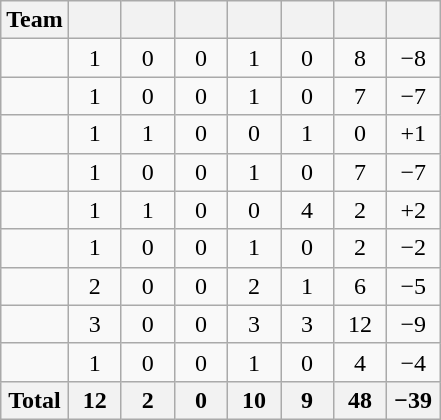<table class="sortable wikitable" style="text-align:center;">
<tr>
<th>Team</th>
<th width=28></th>
<th width=28></th>
<th width=28></th>
<th width=28></th>
<th width=28></th>
<th width=28></th>
<th width=28></th>
</tr>
<tr>
<td style="text-align:left;"></td>
<td>1</td>
<td>0</td>
<td>0</td>
<td>1</td>
<td>0</td>
<td>8</td>
<td>−8</td>
</tr>
<tr>
<td style="text-align:left;"></td>
<td>1</td>
<td>0</td>
<td>0</td>
<td>1</td>
<td>0</td>
<td>7</td>
<td>−7</td>
</tr>
<tr>
<td style="text-align:left;"></td>
<td>1</td>
<td>1</td>
<td>0</td>
<td>0</td>
<td>1</td>
<td>0</td>
<td>+1</td>
</tr>
<tr>
<td style="text-align:left;"></td>
<td>1</td>
<td>0</td>
<td>0</td>
<td>1</td>
<td>0</td>
<td>7</td>
<td>−7</td>
</tr>
<tr>
<td style="text-align:left;"></td>
<td>1</td>
<td>1</td>
<td>0</td>
<td>0</td>
<td>4</td>
<td>2</td>
<td>+2</td>
</tr>
<tr>
<td style="text-align:left;"></td>
<td>1</td>
<td>0</td>
<td>0</td>
<td>1</td>
<td>0</td>
<td>2</td>
<td>−2</td>
</tr>
<tr>
<td style="text-align:left;"></td>
<td>2</td>
<td>0</td>
<td>0</td>
<td>2</td>
<td>1</td>
<td>6</td>
<td>−5</td>
</tr>
<tr>
<td style="text-align:left;"></td>
<td>3</td>
<td>0</td>
<td>0</td>
<td>3</td>
<td>3</td>
<td>12</td>
<td>−9</td>
</tr>
<tr>
<td style="text-align:left;"></td>
<td>1</td>
<td>0</td>
<td>0</td>
<td>1</td>
<td>0</td>
<td>4</td>
<td>−4</td>
</tr>
<tr class="sortbottom">
<th>Total</th>
<th>12</th>
<th>2</th>
<th>0</th>
<th>10</th>
<th>9</th>
<th>48</th>
<th>−39</th>
</tr>
</table>
